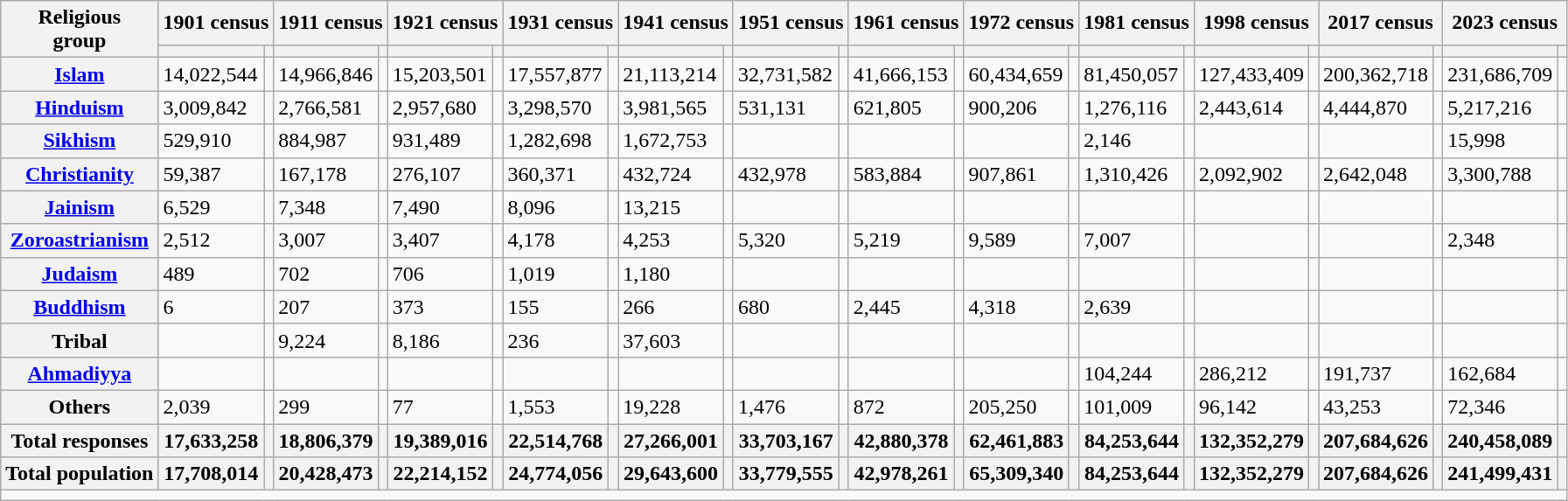<table class="wikitable sortable">
<tr>
<th rowspan="2">Religious<br>group</th>
<th colspan="2">1901 census</th>
<th colspan="2">1911 census</th>
<th colspan="2">1921 census</th>
<th colspan="2">1931 census</th>
<th colspan="2">1941 census</th>
<th colspan="2">1951 census</th>
<th colspan="2">1961 census </th>
<th colspan="2">1972 census</th>
<th colspan="2">1981 census</th>
<th colspan="2">1998 census</th>
<th colspan="2">2017 census</th>
<th colspan="2">2023 census</th>
</tr>
<tr>
<th><a href='#'></a></th>
<th></th>
<th></th>
<th></th>
<th></th>
<th></th>
<th></th>
<th></th>
<th></th>
<th></th>
<th></th>
<th></th>
<th></th>
<th></th>
<th></th>
<th></th>
<th></th>
<th></th>
<th></th>
<th></th>
<th></th>
<th></th>
<th></th>
<th></th>
</tr>
<tr>
<th><a href='#'>Islam</a> </th>
<td>14,022,544</td>
<td></td>
<td>14,966,846</td>
<td></td>
<td>15,203,501</td>
<td></td>
<td>17,557,877</td>
<td></td>
<td>21,113,214</td>
<td></td>
<td>32,731,582</td>
<td></td>
<td>41,666,153</td>
<td></td>
<td>60,434,659</td>
<td></td>
<td>81,450,057</td>
<td></td>
<td>127,433,409</td>
<td></td>
<td>200,362,718</td>
<td></td>
<td>231,686,709</td>
<td></td>
</tr>
<tr>
<th><a href='#'>Hinduism</a> </th>
<td>3,009,842</td>
<td></td>
<td>2,766,581</td>
<td></td>
<td>2,957,680</td>
<td></td>
<td>3,298,570</td>
<td></td>
<td>3,981,565</td>
<td></td>
<td>531,131</td>
<td></td>
<td>621,805</td>
<td></td>
<td>900,206</td>
<td></td>
<td>1,276,116</td>
<td></td>
<td>2,443,614</td>
<td></td>
<td>4,444,870</td>
<td></td>
<td>5,217,216</td>
<td></td>
</tr>
<tr>
<th><a href='#'>Sikhism</a> </th>
<td>529,910</td>
<td></td>
<td>884,987</td>
<td></td>
<td>931,489</td>
<td></td>
<td>1,282,698</td>
<td></td>
<td>1,672,753</td>
<td></td>
<td></td>
<td></td>
<td></td>
<td></td>
<td></td>
<td></td>
<td>2,146</td>
<td></td>
<td></td>
<td></td>
<td></td>
<td></td>
<td>15,998</td>
<td></td>
</tr>
<tr>
<th><a href='#'>Christianity</a> </th>
<td>59,387</td>
<td></td>
<td>167,178</td>
<td></td>
<td>276,107</td>
<td></td>
<td>360,371</td>
<td></td>
<td>432,724</td>
<td></td>
<td>432,978</td>
<td></td>
<td>583,884</td>
<td></td>
<td>907,861</td>
<td></td>
<td>1,310,426</td>
<td></td>
<td>2,092,902</td>
<td></td>
<td>2,642,048</td>
<td></td>
<td>3,300,788</td>
<td></td>
</tr>
<tr>
<th><a href='#'>Jainism</a> </th>
<td>6,529</td>
<td></td>
<td>7,348</td>
<td></td>
<td>7,490</td>
<td></td>
<td>8,096</td>
<td></td>
<td>13,215</td>
<td></td>
<td></td>
<td></td>
<td></td>
<td></td>
<td></td>
<td></td>
<td></td>
<td></td>
<td></td>
<td></td>
<td></td>
<td></td>
<td></td>
<td></td>
</tr>
<tr>
<th><a href='#'>Zoroastrianism</a> </th>
<td>2,512</td>
<td></td>
<td>3,007</td>
<td></td>
<td>3,407</td>
<td></td>
<td>4,178</td>
<td></td>
<td>4,253</td>
<td></td>
<td>5,320</td>
<td></td>
<td>5,219</td>
<td></td>
<td>9,589</td>
<td></td>
<td>7,007</td>
<td></td>
<td></td>
<td></td>
<td></td>
<td></td>
<td>2,348</td>
<td></td>
</tr>
<tr>
<th><a href='#'>Judaism</a> </th>
<td>489</td>
<td></td>
<td>702</td>
<td></td>
<td>706</td>
<td></td>
<td>1,019</td>
<td></td>
<td>1,180</td>
<td></td>
<td></td>
<td></td>
<td></td>
<td></td>
<td></td>
<td></td>
<td></td>
<td></td>
<td></td>
<td></td>
<td></td>
<td></td>
<td></td>
<td></td>
</tr>
<tr>
<th><a href='#'>Buddhism</a> </th>
<td>6</td>
<td></td>
<td>207</td>
<td></td>
<td>373</td>
<td></td>
<td>155</td>
<td></td>
<td>266</td>
<td></td>
<td>680</td>
<td></td>
<td>2,445</td>
<td></td>
<td>4,318</td>
<td></td>
<td>2,639</td>
<td></td>
<td></td>
<td></td>
<td></td>
<td></td>
<td></td>
<td></td>
</tr>
<tr>
<th>Tribal</th>
<td></td>
<td></td>
<td>9,224</td>
<td></td>
<td>8,186</td>
<td></td>
<td>236</td>
<td></td>
<td>37,603</td>
<td></td>
<td></td>
<td></td>
<td></td>
<td></td>
<td></td>
<td></td>
<td></td>
<td></td>
<td></td>
<td></td>
<td></td>
<td></td>
<td></td>
<td></td>
</tr>
<tr>
<th><a href='#'>Ahmadiyya</a> </th>
<td></td>
<td></td>
<td></td>
<td></td>
<td></td>
<td></td>
<td></td>
<td></td>
<td></td>
<td></td>
<td></td>
<td></td>
<td></td>
<td></td>
<td></td>
<td></td>
<td>104,244</td>
<td></td>
<td>286,212</td>
<td></td>
<td>191,737</td>
<td></td>
<td>162,684</td>
<td></td>
</tr>
<tr>
<th>Others</th>
<td>2,039</td>
<td></td>
<td>299</td>
<td></td>
<td>77</td>
<td></td>
<td>1,553</td>
<td></td>
<td>19,228</td>
<td></td>
<td>1,476</td>
<td></td>
<td>872</td>
<td></td>
<td>205,250</td>
<td></td>
<td>101,009</td>
<td></td>
<td>96,142</td>
<td></td>
<td>43,253</td>
<td></td>
<td>72,346</td>
<td></td>
</tr>
<tr>
<th>Total responses</th>
<th>17,633,258</th>
<th></th>
<th>18,806,379</th>
<th></th>
<th>19,389,016</th>
<th></th>
<th>22,514,768</th>
<th></th>
<th>27,266,001</th>
<th></th>
<th>33,703,167</th>
<th></th>
<th>42,880,378</th>
<th></th>
<th>62,461,883</th>
<th></th>
<th>84,253,644</th>
<th></th>
<th>132,352,279</th>
<th></th>
<th>207,684,626</th>
<th></th>
<th>240,458,089</th>
<th></th>
</tr>
<tr class="sortbottom">
<th>Total population</th>
<th>17,708,014</th>
<th></th>
<th>20,428,473</th>
<th></th>
<th>22,214,152</th>
<th></th>
<th>24,774,056</th>
<th></th>
<th>29,643,600</th>
<th></th>
<th>33,779,555</th>
<th></th>
<th>42,978,261</th>
<th></th>
<th>65,309,340</th>
<th></th>
<th>84,253,644</th>
<th></th>
<th>132,352,279</th>
<th></th>
<th>207,684,626</th>
<th></th>
<th>241,499,431</th>
<th></th>
</tr>
<tr class="sortbottom">
<td colspan="25"></td>
</tr>
</table>
